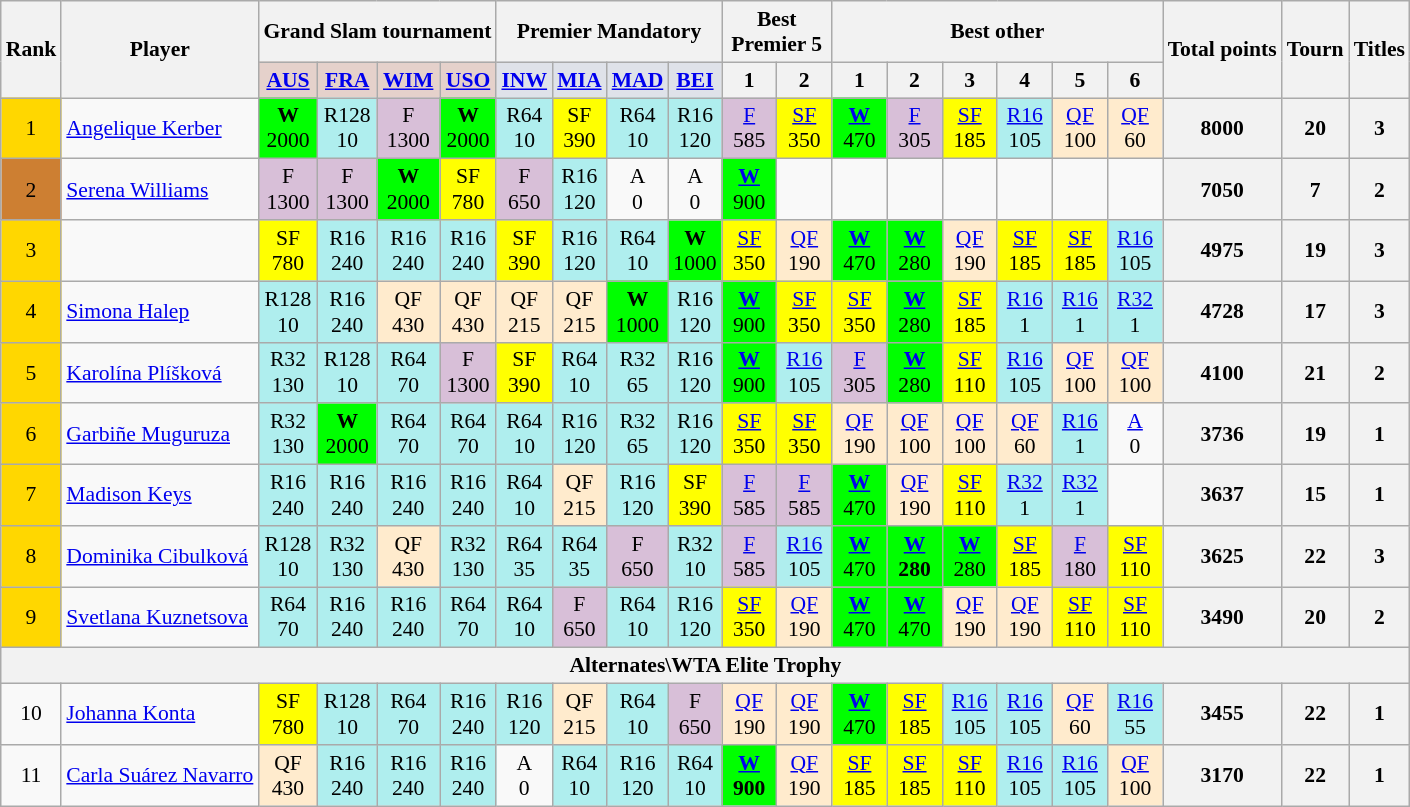<table class=wikitable style=font-size:90%;text-align:center>
<tr>
<th rowspan=2>Rank</th>
<th rowspan=2>Player</th>
<th colspan=4>Grand Slam tournament</th>
<th colspan=4>Premier Mandatory</th>
<th colspan=2>Best Premier 5</th>
<th colspan="6">Best other</th>
<th rowspan=2>Total points</th>
<th rowspan=2>Tourn</th>
<th rowspan=2>Titles</th>
</tr>
<tr>
<td style="background:#e5d1cb;"><strong><a href='#'>AUS</a></strong></td>
<td style="background:#e5d1cb;"><strong><a href='#'>FRA</a></strong></td>
<td style="background:#e5d1cb;"><strong><a href='#'>WIM</a></strong></td>
<td style="background:#e5d1cb;"><strong><a href='#'>USO</a></strong></td>
<td style="background:#dfe2e9;"><strong><a href='#'>INW</a></strong></td>
<td style="background:#dfe2e9;"><strong><a href='#'>MIA</a></strong></td>
<td style="background:#dfe2e9;"><strong><a href='#'>MAD</a></strong></td>
<td style="background:#dfe2e9;"><strong><a href='#'>BEI</a></strong></td>
<th width=30>1</th>
<th width=30>2</th>
<th width=30>1</th>
<th width=30>2</th>
<th width=30>3</th>
<th width=30>4</th>
<th width=30>5</th>
<th width=30>6</th>
</tr>
<tr>
<td bgcolor=gold>1</td>
<td align=left> <a href='#'>Angelique Kerber</a></td>
<td bgcolor=lime><strong>W</strong><br>2000</td>
<td bgcolor=afeeee>R128<br>10</td>
<td style="background:thistle;">F<br>1300</td>
<td bgcolor=lime><strong>W</strong><br>2000</td>
<td bgcolor=afeeee>R64<br>10</td>
<td style="background:yellow;">SF<br>390</td>
<td bgcolor=afeeee>R64<br>10</td>
<td bgcolor=afeeee>R16<br>120</td>
<td style="background:thistle;"><a href='#'>F</a><br>585</td>
<td style="background:yellow;"><a href='#'>SF</a><br>350</td>
<td bgcolor=lime><a href='#'><strong>W</strong></a><br>470</td>
<td style="background:thistle;"><a href='#'>F</a><br>305</td>
<td style="background:yellow;"><a href='#'>SF</a><br>185</td>
<td bgcolor=afeeee><a href='#'>R16</a><br>105</td>
<td bgcolor=ffebcd><a href='#'>QF</a><br>100</td>
<td bgcolor=ffebcd><a href='#'>QF</a><br>60</td>
<th>8000</th>
<th>20</th>
<th>3</th>
</tr>
<tr>
<td style="background:#cd7f32;">2</td>
<td align=left> <a href='#'>Serena Williams</a></td>
<td style="background:thistle;">F<br>1300</td>
<td style="background:thistle;">F<br>1300</td>
<td bgcolor=lime><strong>W</strong><br>2000</td>
<td style="background:yellow;">SF<br>780</td>
<td style="background:thistle;">F<br>650</td>
<td bgcolor=afeeee>R16<br>120</td>
<td>A<br>0</td>
<td>A<br>0</td>
<td bgcolor=lime><strong><a href='#'>W</a></strong><br>900</td>
<td></td>
<td></td>
<td></td>
<td></td>
<td></td>
<td></td>
<td></td>
<th>7050</th>
<th>7</th>
<th>2</th>
</tr>
<tr>
<td bgcolor=gold>3</td>
<td align=left></td>
<td style="background:yellow;">SF<br>780</td>
<td bgcolor=afeeee>R16<br>240</td>
<td bgcolor=afeeee>R16<br>240</td>
<td bgcolor=afeeee>R16<br>240</td>
<td style="background:yellow;">SF<br>390</td>
<td bgcolor=afeeee>R16<br>120</td>
<td bgcolor=afeeee>R64<br>10</td>
<td bgcolor=lime><strong>W</strong><br>1000</td>
<td style="background:yellow;"><a href='#'>SF</a><br>350</td>
<td bgcolor=ffebcd><a href='#'>QF</a><br>190</td>
<td bgcolor=lime><a href='#'><strong>W</strong></a><br>470</td>
<td bgcolor=lime><a href='#'><strong>W</strong></a><br>280</td>
<td bgcolor=ffebcd><a href='#'>QF</a><br>190</td>
<td style="background:yellow;"><a href='#'>SF</a><br>185</td>
<td style="background:yellow;"><a href='#'>SF</a><br>185</td>
<td bgcolor=afeeee><a href='#'>R16</a><br>105</td>
<th>4975</th>
<th>19</th>
<th>3</th>
</tr>
<tr>
<td bgcolor=gold>4</td>
<td style="text-align:left;"> <a href='#'>Simona Halep</a></td>
<td style="background:#afeeee;">R128<br>10</td>
<td style="background:#afeeee;">R16<br>240</td>
<td style="background:#ffebcd;">QF<br>430</td>
<td style="background:#ffebcd;">QF<br>430</td>
<td style="background:#ffebcd;">QF<br>215</td>
<td style="background:#ffebcd;">QF<br>215</td>
<td style="background:lime;"><strong>W</strong><br>1000</td>
<td style="background:#afeeee;">R16<br>120</td>
<td style="background:lime;"><a href='#'><strong>W</strong></a><br>900</td>
<td style="background:yellow;"><a href='#'>SF</a><br>350</td>
<td style="background:yellow;"><a href='#'>SF</a><br>350</td>
<td style="background:lime;"><a href='#'><strong>W</strong></a><br>280</td>
<td style="background:yellow;"><a href='#'>SF</a><br>185</td>
<td style="background:#afeeee;"><a href='#'>R16</a><br>1</td>
<td style="background:#afeeee;"><a href='#'>R16</a><br>1</td>
<td style="background:#afeeee;"><a href='#'>R32</a><br>1</td>
<th>4728</th>
<th>17</th>
<th>3</th>
</tr>
<tr>
<td bgcolor=gold>5</td>
<td align=left> <a href='#'>Karolína Plíšková</a></td>
<td bgcolor=afeeee>R32<br>130</td>
<td bgcolor=afeeee>R128<br>10</td>
<td bgcolor=afeeee>R64<br>70</td>
<td style="background:thistle;">F<br>1300</td>
<td style="background:yellow;">SF<br>390</td>
<td bgcolor=afeeee>R64<br>10</td>
<td bgcolor=afeeee>R32<br>65</td>
<td bgcolor=afeeee>R16<br>120</td>
<td bgcolor=lime><a href='#'><strong>W</strong></a><br>900</td>
<td bgcolor=afeeee><a href='#'>R16</a><br>105</td>
<td style="background:thistle;"><a href='#'>F</a><br>305</td>
<td bgcolor=lime><a href='#'><strong>W</strong></a><br>280</td>
<td style="background:yellow;"><a href='#'>SF</a><br>110</td>
<td bgcolor=afeeee><a href='#'>R16</a><br>105</td>
<td bgcolor=ffebcd><a href='#'>QF</a><br>100</td>
<td bgcolor=ffebcd><a href='#'>QF</a><br>100</td>
<th>4100</th>
<th>21</th>
<th>2</th>
</tr>
<tr>
<td bgcolor=gold>6</td>
<td align=left> <a href='#'>Garbiñe Muguruza</a></td>
<td bgcolor=afeeee>R32<br>130</td>
<td bgcolor=lime><strong>W</strong><br>2000</td>
<td bgcolor=afeeee>R64<br>70</td>
<td bgcolor=afeeee>R64<br>70</td>
<td bgcolor=afeeee>R64<br>10</td>
<td bgcolor=afeeee>R16<br>120</td>
<td bgcolor=afeeee>R32<br>65</td>
<td bgcolor=afeeee>R16<br>120</td>
<td style="background:yellow;"><a href='#'>SF</a><br>350</td>
<td style="background:yellow;"><a href='#'>SF</a><br>350</td>
<td bgcolor=ffebcd><a href='#'>QF</a><br>190</td>
<td bgcolor=ffebcd><a href='#'>QF</a><br>100</td>
<td bgcolor=ffebcd><a href='#'>QF</a><br>100</td>
<td bgcolor=ffebcd><a href='#'>QF</a><br>60</td>
<td bgcolor=afeeee><a href='#'>R16</a><br>1</td>
<td><a href='#'>A</a><br>0</td>
<th>3736</th>
<th>19</th>
<th>1</th>
</tr>
<tr>
<td bgcolor=gold>7</td>
<td align=left> <a href='#'>Madison Keys</a></td>
<td bgcolor=afeeee>R16<br>240</td>
<td bgcolor=afeeee>R16<br>240</td>
<td bgcolor=afeeee>R16<br>240</td>
<td bgcolor=afeeee>R16<br>240</td>
<td bgcolor=afeeee>R64<br>10</td>
<td bgcolor=ffebcd>QF<br>215</td>
<td bgcolor=afeeee>R16<br>120</td>
<td style="background:yellow;">SF<br>390</td>
<td style="background:thistle;"><a href='#'>F</a><br>585</td>
<td style="background:thistle;"><a href='#'>F</a><br>585</td>
<td bgcolor=lime><a href='#'><strong>W</strong></a><br>470</td>
<td bgcolor=ffebcd><a href='#'>QF</a><br>190</td>
<td style="background:yellow;"><a href='#'>SF</a><br>110</td>
<td bgcolor=afeeee><a href='#'>R32</a><br>1</td>
<td bgcolor=afeeee><a href='#'>R32</a><br>1</td>
<td></td>
<th>3637</th>
<th>15</th>
<th>1</th>
</tr>
<tr>
<td bgcolor=gold>8</td>
<td align=left> <a href='#'>Dominika Cibulková</a></td>
<td bgcolor=afeeee>R128<br>10</td>
<td bgcolor=afeeee>R32<br>130</td>
<td bgcolor=ffebcd>QF<br>430</td>
<td bgcolor=afeeee>R32<br>130</td>
<td bgcolor=afeeee>R64<br>35</td>
<td bgcolor=afeeee>R64<br>35</td>
<td style="background:thistle;">F<br>650</td>
<td bgcolor=afeeee>R32<br>10</td>
<td style="background:thistle;"><a href='#'>F</a><br>585</td>
<td bgcolor=afeeee><a href='#'>R16</a><br>105</td>
<td bgcolor=lime><a href='#'><strong>W</strong></a><br>470</td>
<td bgcolor=lime><a href='#'><strong>W</strong></a><br><strong>280</strong></td>
<td bgcolor=lime><a href='#'><strong>W</strong></a><br>280</td>
<td style="background:yellow;"><a href='#'>SF</a><br>185</td>
<td style="background:thistle;"><a href='#'>F</a><br>180</td>
<td style="background:yellow;"><a href='#'>SF</a><br>110</td>
<th>3625</th>
<th>22</th>
<th>3</th>
</tr>
<tr>
<td bgcolor=gold>9</td>
<td align=left> <a href='#'>Svetlana Kuznetsova</a></td>
<td bgcolor=afeeee>R64<br>70</td>
<td bgcolor=afeeee>R16<br>240</td>
<td bgcolor=afeeee>R16<br>240</td>
<td bgcolor=afeeee>R64<br>70</td>
<td bgcolor=afeeee>R64<br>10</td>
<td style="background:thistle;">F<br>650</td>
<td bgcolor=afeeee>R64<br>10</td>
<td bgcolor=afeeee>R16<br>120</td>
<td style="background:yellow;"><a href='#'>SF</a><br>350</td>
<td bgcolor=ffebcd><a href='#'>QF</a><br>190</td>
<td bgcolor=lime><a href='#'><strong>W</strong></a><br>470</td>
<td bgcolor=lime><a href='#'><strong>W</strong></a><br>470</td>
<td bgcolor=ffebcd><a href='#'>QF</a><br>190</td>
<td bgcolor=ffebcd><a href='#'>QF</a><br>190</td>
<td style="background:yellow;"><a href='#'>SF</a><br>110</td>
<td style="background:yellow;"><a href='#'>SF</a><br>110</td>
<th>3490</th>
<th>20</th>
<th>2</th>
</tr>
<tr>
<th colspan=22>Alternates\WTA Elite Trophy</th>
</tr>
<tr>
<td>10</td>
<td align=left> <a href='#'>Johanna Konta</a></td>
<td style="background:yellow;">SF<br>780</td>
<td bgcolor=afeeee>R128<br>10</td>
<td bgcolor=afeeee>R64<br>70</td>
<td bgcolor=afeeee>R16<br>240</td>
<td bgcolor=afeeee>R16<br>120</td>
<td bgcolor=ffebcd>QF<br>215</td>
<td bgcolor=afeeee>R64<br>10</td>
<td style="background:thistle;">F<br>650</td>
<td bgcolor=ffebcd><a href='#'>QF</a><br>190</td>
<td bgcolor=ffebcd><a href='#'>QF</a><br>190</td>
<td bgcolor=lime><a href='#'><strong>W</strong></a><br>470</td>
<td style="background:yellow;"><a href='#'>SF</a><br>185</td>
<td bgcolor=afeeee><a href='#'>R16</a><br>105</td>
<td bgcolor=afeeee><a href='#'>R16</a><br>105</td>
<td bgcolor=ffebcd><a href='#'>QF</a><br>60</td>
<td bgcolor=afeeee><a href='#'>R16</a><br>55</td>
<th>3455</th>
<th>22</th>
<th>1</th>
</tr>
<tr>
<td>11</td>
<td align=left> <a href='#'>Carla Suárez Navarro</a></td>
<td bgcolor=ffebcd>QF<br>430</td>
<td bgcolor=afeeee>R16<br>240</td>
<td bgcolor=afeeee>R16<br>240</td>
<td bgcolor=afeeee>R16<br>240</td>
<td>A<br>0</td>
<td bgcolor=afeeee>R64<br>10</td>
<td bgcolor=afeeee>R16<br>120</td>
<td bgcolor=afeeee>R64<br>10</td>
<td bgcolor=lime><a href='#'><strong>W</strong></a><br><strong>900</strong></td>
<td bgcolor=ffebcd><a href='#'>QF</a><br>190</td>
<td style="background:yellow;"><a href='#'>SF</a><br>185</td>
<td style="background:yellow;"><a href='#'>SF</a><br>185</td>
<td style="background:yellow;"><a href='#'>SF</a><br>110</td>
<td bgcolor=afeeee><a href='#'>R16</a><br>105</td>
<td bgcolor=afeeee><a href='#'>R16</a><br>105</td>
<td bgcolor=ffebcd><a href='#'>QF</a><br>100</td>
<th>3170</th>
<th>22</th>
<th>1</th>
</tr>
</table>
